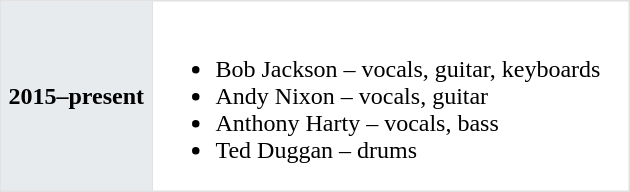<table class="toccolours" border=1 cellpadding=2 cellspacing=0 style="float: lleft; width: 420px; margin: 0 0 1em 1em; border-collapse: collapse; border: 1px solid #E2E2E2;">
<tr>
<th style="background:#e7ebee;">2015–present</th>
<td><br><ul><li>Bob Jackson – vocals, guitar, keyboards</li><li>Andy Nixon – vocals, guitar</li><li>Anthony Harty – vocals, bass</li><li>Ted Duggan – drums</li></ul></td>
</tr>
</table>
